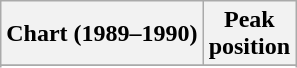<table class="wikitable sortable">
<tr>
<th align="left">Chart (1989–1990)</th>
<th align="center">Peak<br>position</th>
</tr>
<tr>
</tr>
<tr>
</tr>
</table>
